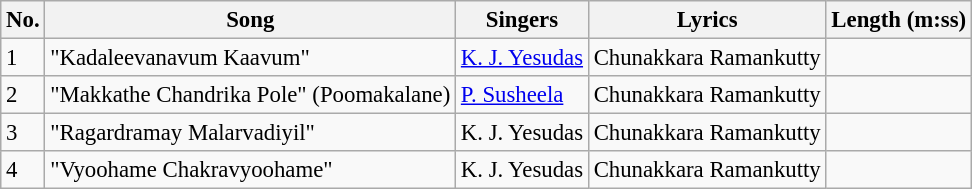<table class="wikitable" style="font-size:95%;">
<tr>
<th>No.</th>
<th>Song</th>
<th>Singers</th>
<th>Lyrics</th>
<th>Length (m:ss)</th>
</tr>
<tr>
<td>1</td>
<td>"Kadaleevanavum Kaavum"</td>
<td><a href='#'>K. J. Yesudas</a></td>
<td>Chunakkara Ramankutty</td>
<td></td>
</tr>
<tr>
<td>2</td>
<td>"Makkathe Chandrika Pole" (Poomakalane)</td>
<td><a href='#'>P. Susheela</a></td>
<td>Chunakkara Ramankutty</td>
<td></td>
</tr>
<tr>
<td>3</td>
<td>"Ragardramay Malarvadiyil"</td>
<td>K. J. Yesudas</td>
<td>Chunakkara Ramankutty</td>
<td></td>
</tr>
<tr>
<td>4</td>
<td>"Vyoohame Chakravyoohame"</td>
<td>K. J. Yesudas</td>
<td>Chunakkara Ramankutty</td>
<td></td>
</tr>
</table>
